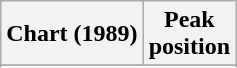<table class="wikitable sortable">
<tr>
<th align="left">Chart (1989)</th>
<th align="center">Peak<br>position</th>
</tr>
<tr>
</tr>
<tr>
</tr>
</table>
